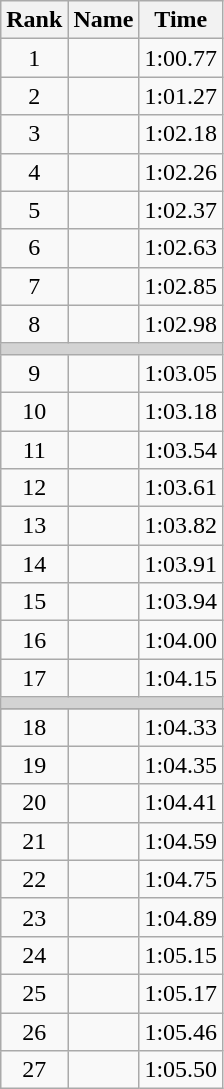<table class="wikitable">
<tr>
<th>Rank</th>
<th>Name</th>
<th>Time</th>
</tr>
<tr>
<td align="center">1</td>
<td></td>
<td align="center">1:00.77</td>
</tr>
<tr>
<td align="center">2</td>
<td></td>
<td align="center">1:01.27</td>
</tr>
<tr>
<td align="center">3</td>
<td></td>
<td align="center">1:02.18</td>
</tr>
<tr>
<td align="center">4</td>
<td></td>
<td align="center">1:02.26</td>
</tr>
<tr>
<td align="center">5</td>
<td></td>
<td align="center">1:02.37</td>
</tr>
<tr>
<td align="center">6</td>
<td></td>
<td align="center">1:02.63</td>
</tr>
<tr>
<td align="center">7</td>
<td></td>
<td align="center">1:02.85</td>
</tr>
<tr>
<td align="center">8</td>
<td></td>
<td align="center">1:02.98</td>
</tr>
<tr>
<td colspan=3 bgcolor=lightgray></td>
</tr>
<tr>
<td align="center">9</td>
<td></td>
<td align="center">1:03.05</td>
</tr>
<tr>
<td align="center">10</td>
<td></td>
<td align="center">1:03.18</td>
</tr>
<tr>
<td align="center">11</td>
<td></td>
<td align="center">1:03.54</td>
</tr>
<tr>
<td align="center">12</td>
<td></td>
<td align="center">1:03.61</td>
</tr>
<tr>
<td align="center">13</td>
<td></td>
<td align="center">1:03.82</td>
</tr>
<tr>
<td align="center">14</td>
<td></td>
<td align="center">1:03.91</td>
</tr>
<tr>
<td align="center">15</td>
<td></td>
<td align="center">1:03.94</td>
</tr>
<tr>
<td align="center">16</td>
<td></td>
<td align="center">1:04.00</td>
</tr>
<tr>
<td align="center">17</td>
<td></td>
<td align="center">1:04.15</td>
</tr>
<tr>
<td colspan=3 bgcolor=lightgray></td>
</tr>
<tr>
</tr>
<tr>
<td align="center">18</td>
<td></td>
<td align="center">1:04.33</td>
</tr>
<tr>
<td align="center">19</td>
<td></td>
<td align="center">1:04.35</td>
</tr>
<tr>
<td align="center">20</td>
<td></td>
<td align="center">1:04.41</td>
</tr>
<tr>
<td align="center">21</td>
<td></td>
<td align="center">1:04.59</td>
</tr>
<tr>
<td align="center">22</td>
<td></td>
<td align="center">1:04.75</td>
</tr>
<tr>
<td align="center">23</td>
<td></td>
<td align="center">1:04.89</td>
</tr>
<tr>
<td align="center">24</td>
<td></td>
<td align="center">1:05.15</td>
</tr>
<tr>
<td align="center">25</td>
<td></td>
<td align="center">1:05.17</td>
</tr>
<tr>
<td align="center">26</td>
<td></td>
<td align="center">1:05.46</td>
</tr>
<tr>
<td align="center">27</td>
<td></td>
<td align="center">1:05.50</td>
</tr>
</table>
